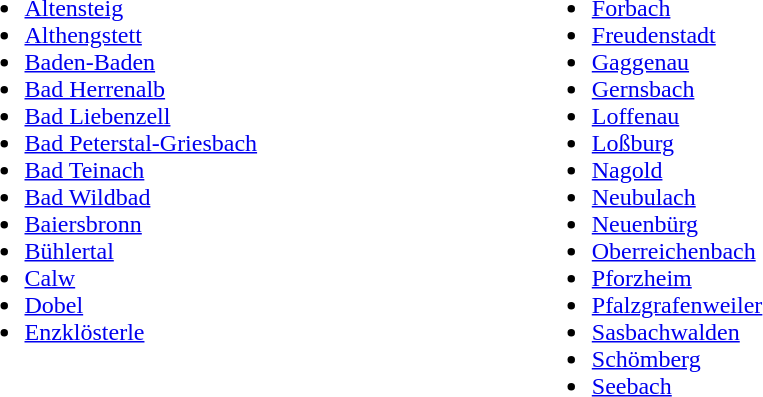<table width="60%" align="left"|>
<tr>
<td width="50%" valign="top"><br><ul><li><a href='#'>Altensteig</a></li><li><a href='#'>Althengstett</a></li><li><a href='#'>Baden-Baden</a></li><li><a href='#'>Bad Herrenalb</a></li><li><a href='#'>Bad Liebenzell</a></li><li><a href='#'>Bad Peterstal-Griesbach</a></li><li><a href='#'>Bad Teinach</a></li><li><a href='#'>Bad Wildbad</a></li><li><a href='#'>Baiersbronn</a></li><li><a href='#'>Bühlertal</a></li><li><a href='#'>Calw</a></li><li><a href='#'>Dobel</a></li><li><a href='#'>Enzklösterle</a></li></ul></td>
<td width="50%" valign="top"><br><ul><li><a href='#'>Forbach</a></li><li><a href='#'>Freudenstadt</a></li><li><a href='#'>Gaggenau</a></li><li><a href='#'>Gernsbach</a></li><li><a href='#'>Loffenau</a></li><li><a href='#'>Loßburg</a></li><li><a href='#'>Nagold</a></li><li><a href='#'>Neubulach</a></li><li><a href='#'>Neuenbürg</a></li><li><a href='#'>Oberreichenbach</a></li><li><a href='#'>Pforzheim</a></li><li><a href='#'>Pfalzgrafenweiler</a></li><li><a href='#'>Sasbachwalden</a></li><li><a href='#'>Schömberg</a></li><li><a href='#'>Seebach</a></li></ul></td>
</tr>
</table>
